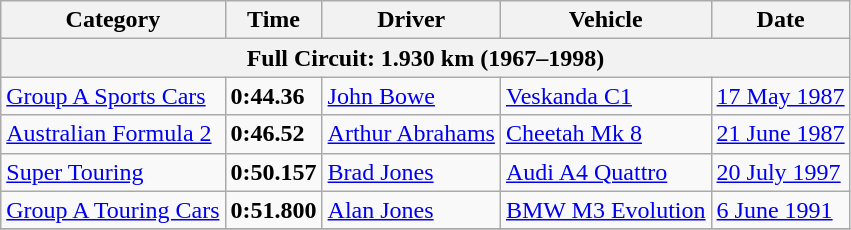<table class="wikitable">
<tr>
<th>Category</th>
<th>Time</th>
<th>Driver</th>
<th>Vehicle</th>
<th>Date</th>
</tr>
<tr>
<th colspan=5>Full Circuit: 1.930 km (1967–1998)</th>
</tr>
<tr>
<td><a href='#'>Group A Sports Cars</a></td>
<td><strong>0:44.36</strong></td>
<td><a href='#'>John Bowe</a></td>
<td><a href='#'>Veskanda C1</a></td>
<td><a href='#'>17 May 1987</a></td>
</tr>
<tr>
<td><a href='#'>Australian Formula 2</a></td>
<td><strong>0:46.52</strong></td>
<td><a href='#'>Arthur Abrahams</a></td>
<td><a href='#'>Cheetah Mk 8</a></td>
<td><a href='#'>21 June 1987</a></td>
</tr>
<tr>
<td><a href='#'>Super Touring</a></td>
<td><strong>0:50.157</strong></td>
<td><a href='#'>Brad Jones</a></td>
<td><a href='#'>Audi A4 Quattro</a></td>
<td><a href='#'>20 July 1997</a></td>
</tr>
<tr>
<td><a href='#'>Group A Touring Cars</a></td>
<td><strong>0:51.800</strong></td>
<td><a href='#'>Alan Jones</a></td>
<td><a href='#'>BMW M3 Evolution</a></td>
<td><a href='#'>6 June 1991</a></td>
</tr>
<tr>
</tr>
</table>
